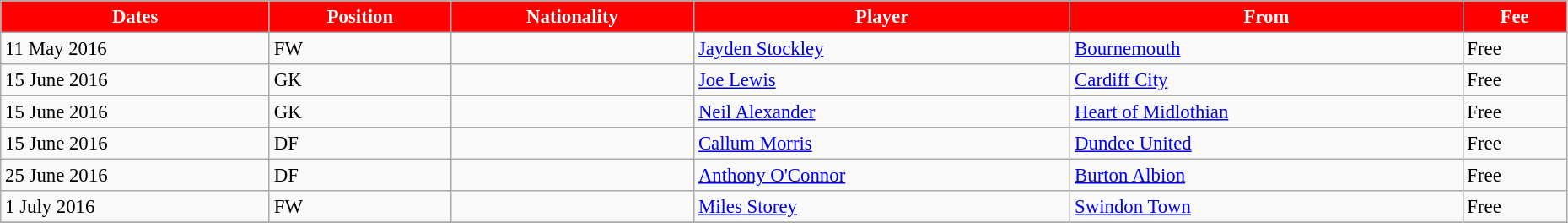<table class="wikitable" style="text-align:center; font-size:95%;width:98%; text-align:left">
<tr>
<th style="background:#FF0000; color:#FFFFFF;" scope="col">Dates</th>
<th style="background:#FF0000; color:#FFFFFF;" scope="col">Position</th>
<th style="background:#FF0000; color:#FFFFFF;" scope="col">Nationality</th>
<th style="background:#FF0000; color:#FFFFFF;" scope="col">Player</th>
<th style="background:#FF0000; color:#FFFFFF;" scope="col">From</th>
<th style="background:#FF0000; color:#FFFFFF;" scope="col">Fee</th>
</tr>
<tr>
<td>11 May 2016</td>
<td>FW</td>
<td></td>
<td><a href='#'>Jayden Stockley</a></td>
<td> <a href='#'>Bournemouth</a></td>
<td>Free</td>
</tr>
<tr>
<td>15 June 2016</td>
<td>GK</td>
<td></td>
<td><a href='#'>Joe Lewis</a></td>
<td> <a href='#'>Cardiff City</a></td>
<td>Free</td>
</tr>
<tr>
<td>15 June 2016</td>
<td>GK</td>
<td></td>
<td><a href='#'>Neil Alexander</a></td>
<td> <a href='#'>Heart of Midlothian</a></td>
<td>Free</td>
</tr>
<tr>
<td>15 June 2016</td>
<td>DF</td>
<td></td>
<td><a href='#'>Callum Morris</a></td>
<td> <a href='#'>Dundee United</a></td>
<td>Free</td>
</tr>
<tr>
<td>25 June 2016</td>
<td>DF</td>
<td></td>
<td><a href='#'>Anthony O'Connor</a></td>
<td> <a href='#'>Burton Albion</a></td>
<td>Free</td>
</tr>
<tr>
<td>1 July 2016</td>
<td>FW</td>
<td></td>
<td><a href='#'>Miles Storey</a></td>
<td> <a href='#'>Swindon Town</a></td>
<td>Free</td>
</tr>
<tr>
</tr>
</table>
